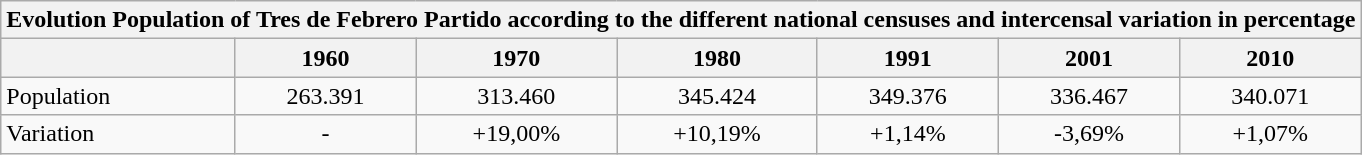<table class="wikitable">
<tr>
<th bgcolor=black colspan=20 style="color:black;">Evolution Population of Tres de Febrero Partido according to the different national censuses and intercensal variation in percentage</th>
</tr>
<tr>
<th></th>
<th>1960</th>
<th>1970</th>
<th>1980</th>
<th>1991</th>
<th>2001</th>
<th>2010</th>
</tr>
<tr>
<td>Population</td>
<td align=center>263.391</td>
<td align=center>313.460</td>
<td align=center>345.424</td>
<td align=center>349.376</td>
<td align=center>336.467</td>
<td align=center>340.071</td>
</tr>
<tr>
<td>Variation</td>
<td align=center>-</td>
<td align=center>+19,00%</td>
<td align=center>+10,19%</td>
<td align=center>+1,14%</td>
<td align=center>-3,69%</td>
<td align=center>+1,07%</td>
</tr>
</table>
